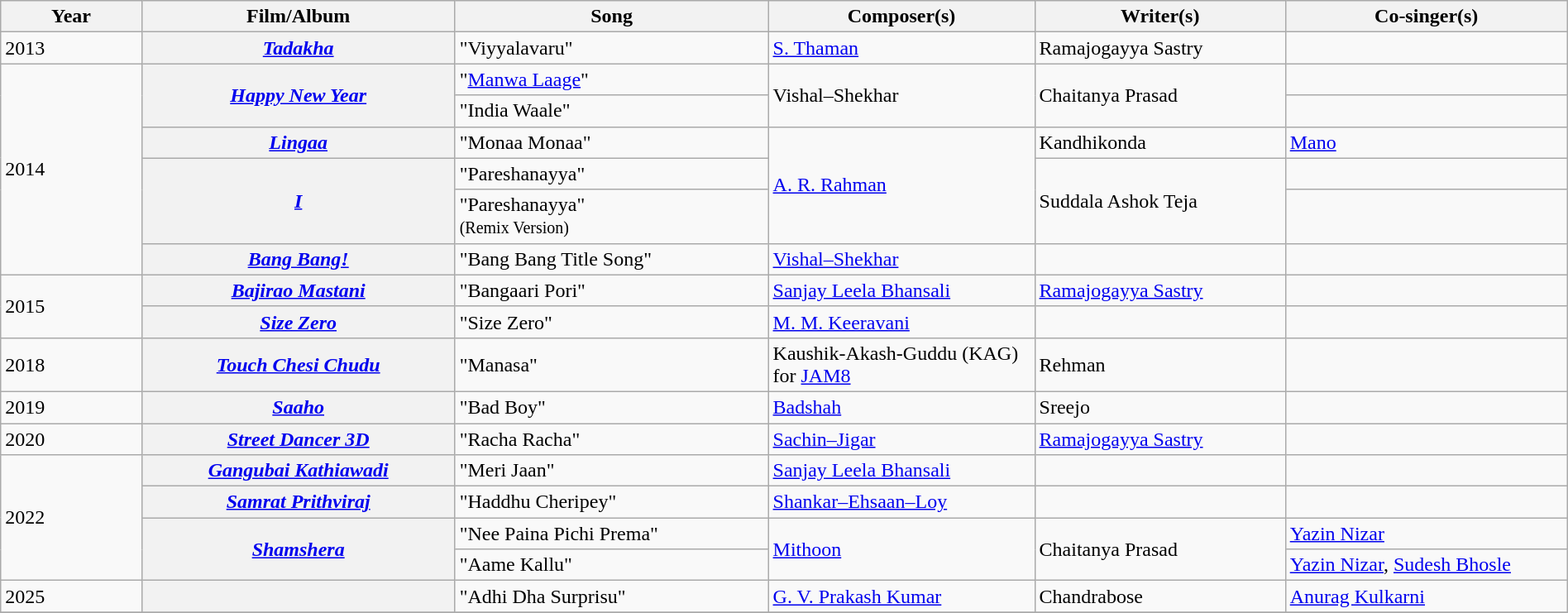<table class="wikitable plainrowheaders" width="100%" textcolor:#000;">
<tr>
<th scope="col" width=9%><strong>Year</strong></th>
<th scope="col" width=20%><strong>Film/Album</strong></th>
<th scope="col" width=20%><strong>Song</strong></th>
<th scope="col" width=17%><strong>Composer(s)</strong></th>
<th scope="col" width=16%><strong>Writer(s)</strong></th>
<th><strong>Co-singer(s)</strong></th>
</tr>
<tr>
<td>2013</td>
<th><em><a href='#'>Tadakha</a></em></th>
<td>"Viyyalavaru"</td>
<td><a href='#'>S. Thaman</a></td>
<td>Ramajogayya Sastry</td>
<td></td>
</tr>
<tr>
<td rowspan="6">2014</td>
<th rowspan="2"><em><a href='#'>Happy New Year</a></em></th>
<td>"<a href='#'>Manwa Laage</a>"</td>
<td rowspan="2">Vishal–Shekhar</td>
<td rowspan="2">Chaitanya Prasad</td>
<td></td>
</tr>
<tr>
<td>"India Waale"</td>
<td></td>
</tr>
<tr>
<th><em><a href='#'>Lingaa</a></em></th>
<td>"Monaa Monaa"</td>
<td rowspan="3"><a href='#'>A. R. Rahman</a></td>
<td>Kandhikonda</td>
<td><a href='#'>Mano</a></td>
</tr>
<tr>
<th rowspan="2"><em><a href='#'>I</a></em></th>
<td>"Pareshanayya"</td>
<td rowspan="2">Suddala Ashok Teja</td>
<td></td>
</tr>
<tr>
<td>"Pareshanayya"<br><small>(Remix Version)</small></td>
<td></td>
</tr>
<tr>
<th><em><a href='#'>Bang Bang!</a></em></th>
<td>"Bang Bang Title Song"</td>
<td><a href='#'>Vishal–Shekhar</a></td>
<td></td>
<td></td>
</tr>
<tr>
<td rowspan="2">2015</td>
<th><em><a href='#'>Bajirao Mastani</a></em></th>
<td>"Bangaari Pori"</td>
<td><a href='#'>Sanjay Leela Bhansali</a></td>
<td><a href='#'>Ramajogayya Sastry</a></td>
<td></td>
</tr>
<tr>
<th><em><a href='#'>Size Zero</a></em></th>
<td>"Size Zero"</td>
<td><a href='#'>M. M. Keeravani</a></td>
<td></td>
<td></td>
</tr>
<tr>
<td>2018</td>
<th><em><a href='#'>Touch Chesi Chudu</a></em></th>
<td>"Manasa"</td>
<td>Kaushik-Akash-Guddu (KAG) for <a href='#'>JAM8</a></td>
<td>Rehman</td>
<td></td>
</tr>
<tr>
<td>2019</td>
<th><em><a href='#'>Saaho</a></em></th>
<td>"Bad Boy"</td>
<td><a href='#'>Badshah</a></td>
<td>Sreejo</td>
<td></td>
</tr>
<tr>
<td>2020</td>
<th><em><a href='#'>Street Dancer 3D</a></em></th>
<td>"Racha Racha"</td>
<td><a href='#'>Sachin–Jigar</a></td>
<td><a href='#'>Ramajogayya Sastry</a></td>
<td></td>
</tr>
<tr>
<td rowspan="4">2022</td>
<th><em><a href='#'>Gangubai Kathiawadi</a></em></th>
<td>"Meri Jaan"</td>
<td><a href='#'>Sanjay Leela Bhansali</a></td>
<td></td>
<td></td>
</tr>
<tr>
<th><em><a href='#'>Samrat Prithviraj</a></em></th>
<td>"Haddhu Cheripey"</td>
<td><a href='#'>Shankar–Ehsaan–Loy</a></td>
<td></td>
<td></td>
</tr>
<tr>
<th rowspan="2"><em><a href='#'>Shamshera</a></em></th>
<td>"Nee Paina Pichi Prema"</td>
<td rowspan="2"><a href='#'>Mithoon</a></td>
<td rowspan="2">Chaitanya Prasad</td>
<td><a href='#'>Yazin Nizar</a></td>
</tr>
<tr>
<td>"Aame Kallu"</td>
<td><a href='#'>Yazin Nizar</a>, <a href='#'>Sudesh Bhosle</a></td>
</tr>
<tr>
<td>2025</td>
<th><em></em></th>
<td>"Adhi Dha Surprisu"</td>
<td><a href='#'>G. V. Prakash Kumar</a></td>
<td>Chandrabose</td>
<td><a href='#'>Anurag Kulkarni</a></td>
</tr>
<tr>
</tr>
</table>
